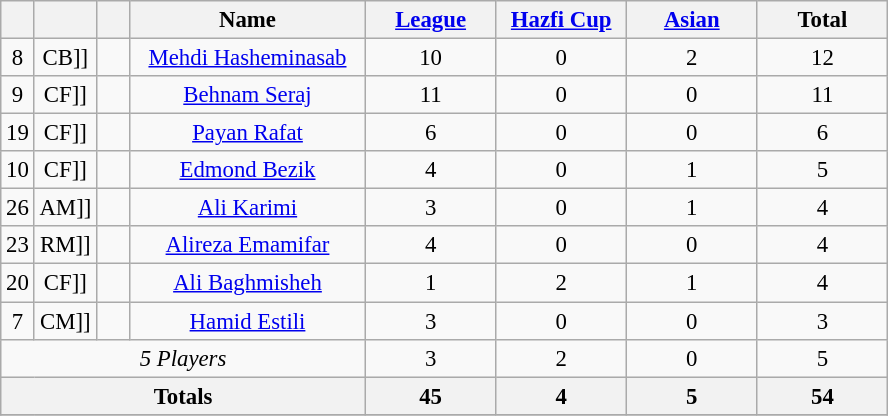<table class="wikitable sortable" style="text-align:center; font-size:95%;">
<tr>
<th width="15"></th>
<th width="15"></th>
<th width="15"></th>
<th width="150">Name</th>
<th width="80"><a href='#'>League</a></th>
<th width="80"><a href='#'>Hazfi Cup</a></th>
<th width="80"><a href='#'>Asian</a></th>
<th width="80">Total</th>
</tr>
<tr>
<td>8</td>
<td [[>CB]]</td>
<td></td>
<td><a href='#'>Mehdi Hasheminasab</a></td>
<td>10</td>
<td>0</td>
<td>2</td>
<td>12</td>
</tr>
<tr>
<td>9</td>
<td [[>CF]]</td>
<td></td>
<td><a href='#'>Behnam Seraj</a></td>
<td>11</td>
<td>0</td>
<td>0</td>
<td>11</td>
</tr>
<tr>
<td>19</td>
<td [[>CF]]</td>
<td></td>
<td><a href='#'>Payan Rafat</a></td>
<td>6</td>
<td>0</td>
<td>0</td>
<td>6</td>
</tr>
<tr>
<td>10</td>
<td [[>CF]]</td>
<td></td>
<td><a href='#'>Edmond Bezik</a></td>
<td>4</td>
<td>0</td>
<td>1</td>
<td>5</td>
</tr>
<tr>
<td>26</td>
<td [[>AM]]</td>
<td></td>
<td><a href='#'>Ali Karimi</a></td>
<td>3</td>
<td>0</td>
<td>1</td>
<td>4</td>
</tr>
<tr>
<td>23</td>
<td [[>RM]]</td>
<td></td>
<td><a href='#'>Alireza Emamifar</a></td>
<td>4</td>
<td>0</td>
<td>0</td>
<td>4</td>
</tr>
<tr>
<td>20</td>
<td [[>CF]]</td>
<td></td>
<td><a href='#'>Ali Baghmisheh</a></td>
<td>1</td>
<td>2</td>
<td>1</td>
<td>4</td>
</tr>
<tr>
<td>7</td>
<td [[>CM]]</td>
<td></td>
<td><a href='#'>Hamid Estili</a></td>
<td>3</td>
<td>0</td>
<td>0</td>
<td>3</td>
</tr>
<tr>
<td colspan="4"><em>5 Players</em></td>
<td>3</td>
<td>2</td>
<td>0</td>
<td>5</td>
</tr>
<tr>
<th colspan="4"><strong>Totals</strong></th>
<th>45</th>
<th>4</th>
<th>5</th>
<th>54</th>
</tr>
<tr>
</tr>
</table>
